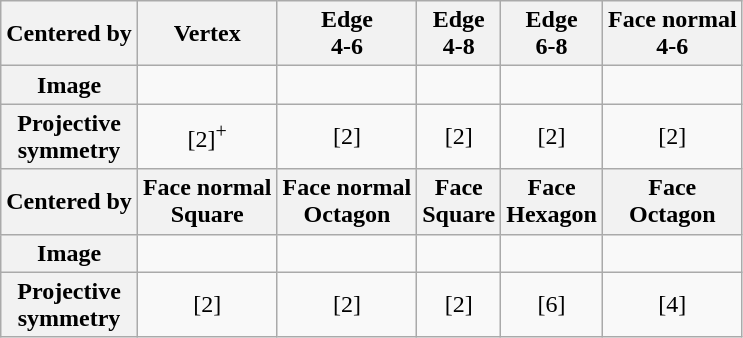<table class=wikitable>
<tr>
<th>Centered by</th>
<th>Vertex</th>
<th>Edge<br>4-6</th>
<th>Edge<br>4-8</th>
<th>Edge<br>6-8</th>
<th>Face normal<br>4-6</th>
</tr>
<tr>
<th>Image</th>
<td></td>
<td></td>
<td></td>
<td></td>
<td></td>
</tr>
<tr align=center>
<th>Projective<br>symmetry</th>
<td>[2]<sup>+</sup></td>
<td>[2]</td>
<td>[2]</td>
<td>[2]</td>
<td>[2]</td>
</tr>
<tr>
<th>Centered by</th>
<th>Face normal<br>Square</th>
<th>Face normal<br>Octagon</th>
<th>Face<br>Square</th>
<th>Face<br>Hexagon</th>
<th>Face<br>Octagon</th>
</tr>
<tr>
<th>Image</th>
<td></td>
<td></td>
<td></td>
<td></td>
<td></td>
</tr>
<tr align=center>
<th>Projective<br>symmetry</th>
<td>[2]</td>
<td>[2]</td>
<td>[2]</td>
<td>[6]</td>
<td>[4]</td>
</tr>
</table>
